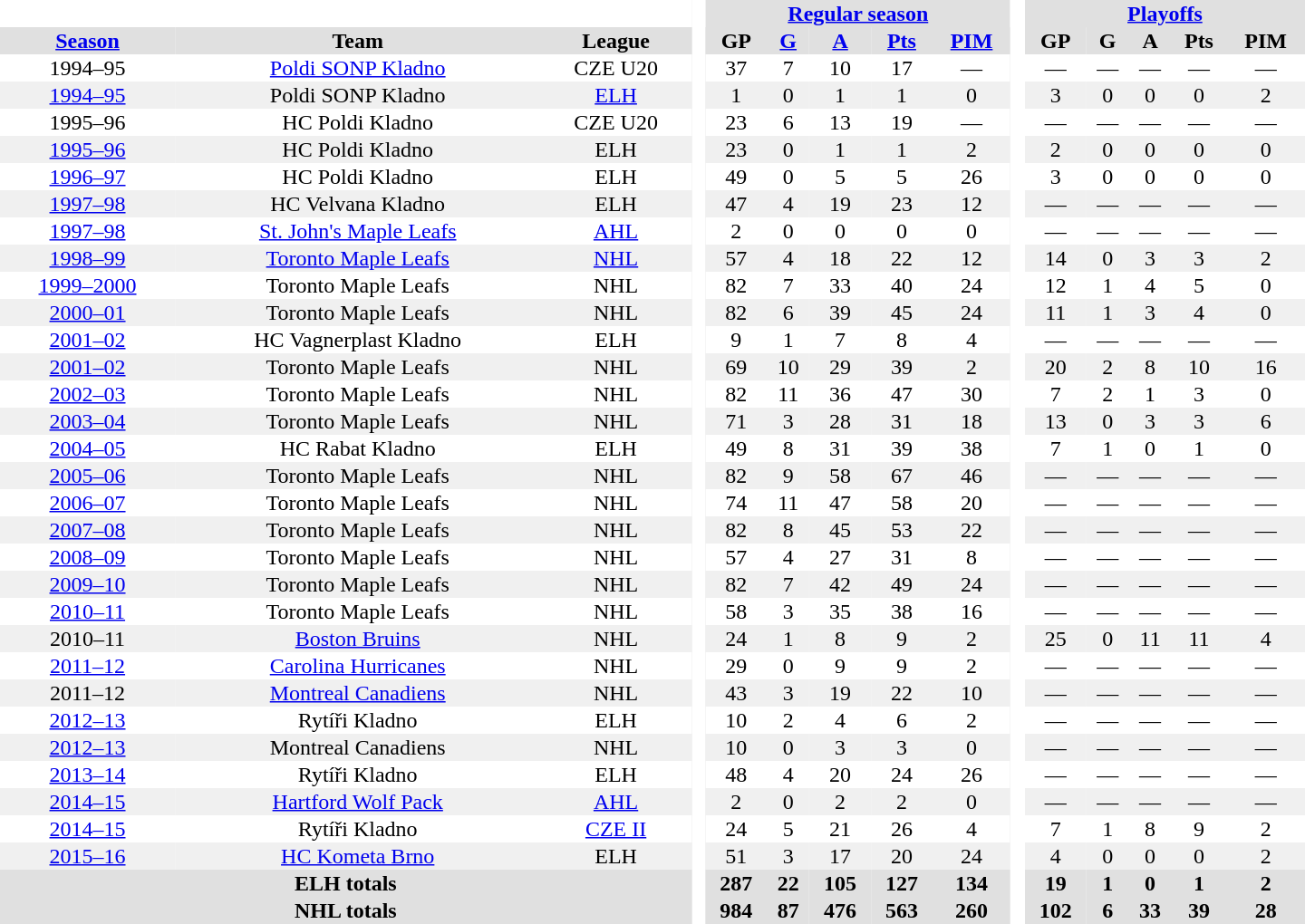<table border="0" cellpadding="1" cellspacing="0" style="text-align:center; width:60em;">
<tr style="background:#e0e0e0;">
<th colspan="3"  bgcolor="#ffffff"> </th>
<th rowspan="99" bgcolor="#ffffff"> </th>
<th colspan="5"><a href='#'>Regular season</a></th>
<th rowspan="99" bgcolor="#ffffff"> </th>
<th colspan="5"><a href='#'>Playoffs</a></th>
</tr>
<tr style="background:#e0e0e0;">
<th><a href='#'>Season</a></th>
<th>Team</th>
<th>League</th>
<th>GP</th>
<th><a href='#'>G</a></th>
<th><a href='#'>A</a></th>
<th><a href='#'>Pts</a></th>
<th><a href='#'>PIM</a></th>
<th>GP</th>
<th>G</th>
<th>A</th>
<th>Pts</th>
<th>PIM</th>
</tr>
<tr>
<td>1994–95</td>
<td><a href='#'>Poldi SONP Kladno</a></td>
<td>CZE U20</td>
<td>37</td>
<td>7</td>
<td>10</td>
<td>17</td>
<td>—</td>
<td>—</td>
<td>—</td>
<td>—</td>
<td>—</td>
<td>—</td>
</tr>
<tr bgcolor="#f0f0f0">
<td><a href='#'>1994–95</a></td>
<td>Poldi SONP Kladno</td>
<td><a href='#'>ELH</a></td>
<td>1</td>
<td>0</td>
<td>1</td>
<td>1</td>
<td>0</td>
<td>3</td>
<td>0</td>
<td>0</td>
<td>0</td>
<td>2</td>
</tr>
<tr>
<td>1995–96</td>
<td>HC Poldi Kladno</td>
<td>CZE U20</td>
<td>23</td>
<td>6</td>
<td>13</td>
<td>19</td>
<td>—</td>
<td>—</td>
<td>—</td>
<td>—</td>
<td>—</td>
<td>—</td>
</tr>
<tr bgcolor="#f0f0f0">
<td><a href='#'>1995–96</a></td>
<td>HC Poldi Kladno</td>
<td>ELH</td>
<td>23</td>
<td>0</td>
<td>1</td>
<td>1</td>
<td>2</td>
<td>2</td>
<td>0</td>
<td>0</td>
<td>0</td>
<td>0</td>
</tr>
<tr>
<td><a href='#'>1996–97</a></td>
<td>HC Poldi Kladno</td>
<td>ELH</td>
<td>49</td>
<td>0</td>
<td>5</td>
<td>5</td>
<td>26</td>
<td>3</td>
<td>0</td>
<td>0</td>
<td>0</td>
<td>0</td>
</tr>
<tr bgcolor="#f0f0f0">
<td><a href='#'>1997–98</a></td>
<td>HC Velvana Kladno</td>
<td>ELH</td>
<td>47</td>
<td>4</td>
<td>19</td>
<td>23</td>
<td>12</td>
<td>—</td>
<td>—</td>
<td>—</td>
<td>—</td>
<td>—</td>
</tr>
<tr>
<td><a href='#'>1997–98</a></td>
<td><a href='#'>St. John's Maple Leafs</a></td>
<td><a href='#'>AHL</a></td>
<td>2</td>
<td>0</td>
<td>0</td>
<td>0</td>
<td>0</td>
<td>—</td>
<td>—</td>
<td>—</td>
<td>—</td>
<td>—</td>
</tr>
<tr bgcolor="#f0f0f0">
<td><a href='#'>1998–99</a></td>
<td><a href='#'>Toronto Maple Leafs</a></td>
<td><a href='#'>NHL</a></td>
<td>57</td>
<td>4</td>
<td>18</td>
<td>22</td>
<td>12</td>
<td>14</td>
<td>0</td>
<td>3</td>
<td>3</td>
<td>2</td>
</tr>
<tr>
<td><a href='#'>1999–2000</a></td>
<td>Toronto Maple Leafs</td>
<td>NHL</td>
<td>82</td>
<td>7</td>
<td>33</td>
<td>40</td>
<td>24</td>
<td>12</td>
<td>1</td>
<td>4</td>
<td>5</td>
<td>0</td>
</tr>
<tr bgcolor="#f0f0f0">
<td><a href='#'>2000–01</a></td>
<td>Toronto Maple Leafs</td>
<td>NHL</td>
<td>82</td>
<td>6</td>
<td>39</td>
<td>45</td>
<td>24</td>
<td>11</td>
<td>1</td>
<td>3</td>
<td>4</td>
<td>0</td>
</tr>
<tr>
<td><a href='#'>2001–02</a></td>
<td>HC Vagnerplast Kladno</td>
<td>ELH</td>
<td>9</td>
<td>1</td>
<td>7</td>
<td>8</td>
<td>4</td>
<td>—</td>
<td>—</td>
<td>—</td>
<td>—</td>
<td>—</td>
</tr>
<tr bgcolor="#f0f0f0">
<td><a href='#'>2001–02</a></td>
<td>Toronto Maple Leafs</td>
<td>NHL</td>
<td>69</td>
<td>10</td>
<td>29</td>
<td>39</td>
<td>2</td>
<td>20</td>
<td>2</td>
<td>8</td>
<td>10</td>
<td>16</td>
</tr>
<tr>
<td><a href='#'>2002–03</a></td>
<td>Toronto Maple Leafs</td>
<td>NHL</td>
<td>82</td>
<td>11</td>
<td>36</td>
<td>47</td>
<td>30</td>
<td>7</td>
<td>2</td>
<td>1</td>
<td>3</td>
<td>0</td>
</tr>
<tr bgcolor="#f0f0f0">
<td><a href='#'>2003–04</a></td>
<td>Toronto Maple Leafs</td>
<td>NHL</td>
<td>71</td>
<td>3</td>
<td>28</td>
<td>31</td>
<td>18</td>
<td>13</td>
<td>0</td>
<td>3</td>
<td>3</td>
<td>6</td>
</tr>
<tr>
<td><a href='#'>2004–05</a></td>
<td>HC Rabat Kladno</td>
<td>ELH</td>
<td>49</td>
<td>8</td>
<td>31</td>
<td>39</td>
<td>38</td>
<td>7</td>
<td>1</td>
<td>0</td>
<td>1</td>
<td>0</td>
</tr>
<tr bgcolor="#f0f0f0">
<td><a href='#'>2005–06</a></td>
<td>Toronto Maple Leafs</td>
<td>NHL</td>
<td>82</td>
<td>9</td>
<td>58</td>
<td>67</td>
<td>46</td>
<td>—</td>
<td>—</td>
<td>—</td>
<td>—</td>
<td>—</td>
</tr>
<tr>
<td><a href='#'>2006–07</a></td>
<td>Toronto Maple Leafs</td>
<td>NHL</td>
<td>74</td>
<td>11</td>
<td>47</td>
<td>58</td>
<td>20</td>
<td>—</td>
<td>—</td>
<td>—</td>
<td>—</td>
<td>—</td>
</tr>
<tr bgcolor="#f0f0f0">
<td><a href='#'>2007–08</a></td>
<td>Toronto Maple Leafs</td>
<td>NHL</td>
<td>82</td>
<td>8</td>
<td>45</td>
<td>53</td>
<td>22</td>
<td>—</td>
<td>—</td>
<td>—</td>
<td>—</td>
<td>—</td>
</tr>
<tr>
<td><a href='#'>2008–09</a></td>
<td>Toronto Maple Leafs</td>
<td>NHL</td>
<td>57</td>
<td>4</td>
<td>27</td>
<td>31</td>
<td>8</td>
<td>—</td>
<td>—</td>
<td>—</td>
<td>—</td>
<td>—</td>
</tr>
<tr bgcolor="#f0f0f0">
<td><a href='#'>2009–10</a></td>
<td>Toronto Maple Leafs</td>
<td>NHL</td>
<td>82</td>
<td>7</td>
<td>42</td>
<td>49</td>
<td>24</td>
<td>—</td>
<td>—</td>
<td>—</td>
<td>—</td>
<td>—</td>
</tr>
<tr>
<td><a href='#'>2010–11</a></td>
<td>Toronto Maple Leafs</td>
<td>NHL</td>
<td>58</td>
<td>3</td>
<td>35</td>
<td>38</td>
<td>16</td>
<td>—</td>
<td>—</td>
<td>—</td>
<td>—</td>
<td>—</td>
</tr>
<tr bgcolor="#f0f0f0">
<td>2010–11</td>
<td><a href='#'>Boston Bruins</a></td>
<td>NHL</td>
<td>24</td>
<td>1</td>
<td>8</td>
<td>9</td>
<td>2</td>
<td>25</td>
<td>0</td>
<td>11</td>
<td>11</td>
<td>4</td>
</tr>
<tr>
<td><a href='#'>2011–12</a></td>
<td><a href='#'>Carolina Hurricanes</a></td>
<td>NHL</td>
<td>29</td>
<td>0</td>
<td>9</td>
<td>9</td>
<td>2</td>
<td>—</td>
<td>—</td>
<td>—</td>
<td>—</td>
<td>—</td>
</tr>
<tr bgcolor="#f0f0f0">
<td>2011–12</td>
<td><a href='#'>Montreal Canadiens</a></td>
<td>NHL</td>
<td>43</td>
<td>3</td>
<td>19</td>
<td>22</td>
<td>10</td>
<td>—</td>
<td>—</td>
<td>—</td>
<td>—</td>
<td>—</td>
</tr>
<tr>
<td><a href='#'>2012–13</a></td>
<td>Rytíři Kladno</td>
<td>ELH</td>
<td>10</td>
<td>2</td>
<td>4</td>
<td>6</td>
<td>2</td>
<td>—</td>
<td>—</td>
<td>—</td>
<td>—</td>
<td>—</td>
</tr>
<tr bgcolor="#f0f0f0">
<td><a href='#'>2012–13</a></td>
<td>Montreal Canadiens</td>
<td>NHL</td>
<td>10</td>
<td>0</td>
<td>3</td>
<td>3</td>
<td>0</td>
<td>—</td>
<td>—</td>
<td>—</td>
<td>—</td>
<td>—</td>
</tr>
<tr>
<td><a href='#'>2013–14</a></td>
<td>Rytíři Kladno</td>
<td>ELH</td>
<td>48</td>
<td>4</td>
<td>20</td>
<td>24</td>
<td>26</td>
<td>—</td>
<td>—</td>
<td>—</td>
<td>—</td>
<td>—</td>
</tr>
<tr bgcolor="#f0f0f0">
<td><a href='#'>2014–15</a></td>
<td><a href='#'>Hartford Wolf Pack</a></td>
<td><a href='#'>AHL</a></td>
<td>2</td>
<td>0</td>
<td>2</td>
<td>2</td>
<td>0</td>
<td>—</td>
<td>—</td>
<td>—</td>
<td>—</td>
<td>—</td>
</tr>
<tr>
<td><a href='#'>2014–15</a></td>
<td>Rytíři Kladno</td>
<td><a href='#'>CZE II</a></td>
<td>24</td>
<td>5</td>
<td>21</td>
<td>26</td>
<td>4</td>
<td>7</td>
<td>1</td>
<td>8</td>
<td>9</td>
<td>2</td>
</tr>
<tr bgcolor="#f0f0f0">
<td><a href='#'>2015–16</a></td>
<td><a href='#'>HC Kometa Brno</a></td>
<td>ELH</td>
<td>51</td>
<td>3</td>
<td>17</td>
<td>20</td>
<td>24</td>
<td>4</td>
<td>0</td>
<td>0</td>
<td>0</td>
<td>2</td>
</tr>
<tr bgcolor="#e0e0e0">
<th colspan="3">ELH totals</th>
<th>287</th>
<th>22</th>
<th>105</th>
<th>127</th>
<th>134</th>
<th>19</th>
<th>1</th>
<th>0</th>
<th>1</th>
<th>2</th>
</tr>
<tr bgcolor="#e0e0e0">
<th colspan="3">NHL totals</th>
<th>984</th>
<th>87</th>
<th>476</th>
<th>563</th>
<th>260</th>
<th>102</th>
<th>6</th>
<th>33</th>
<th>39</th>
<th>28</th>
</tr>
</table>
